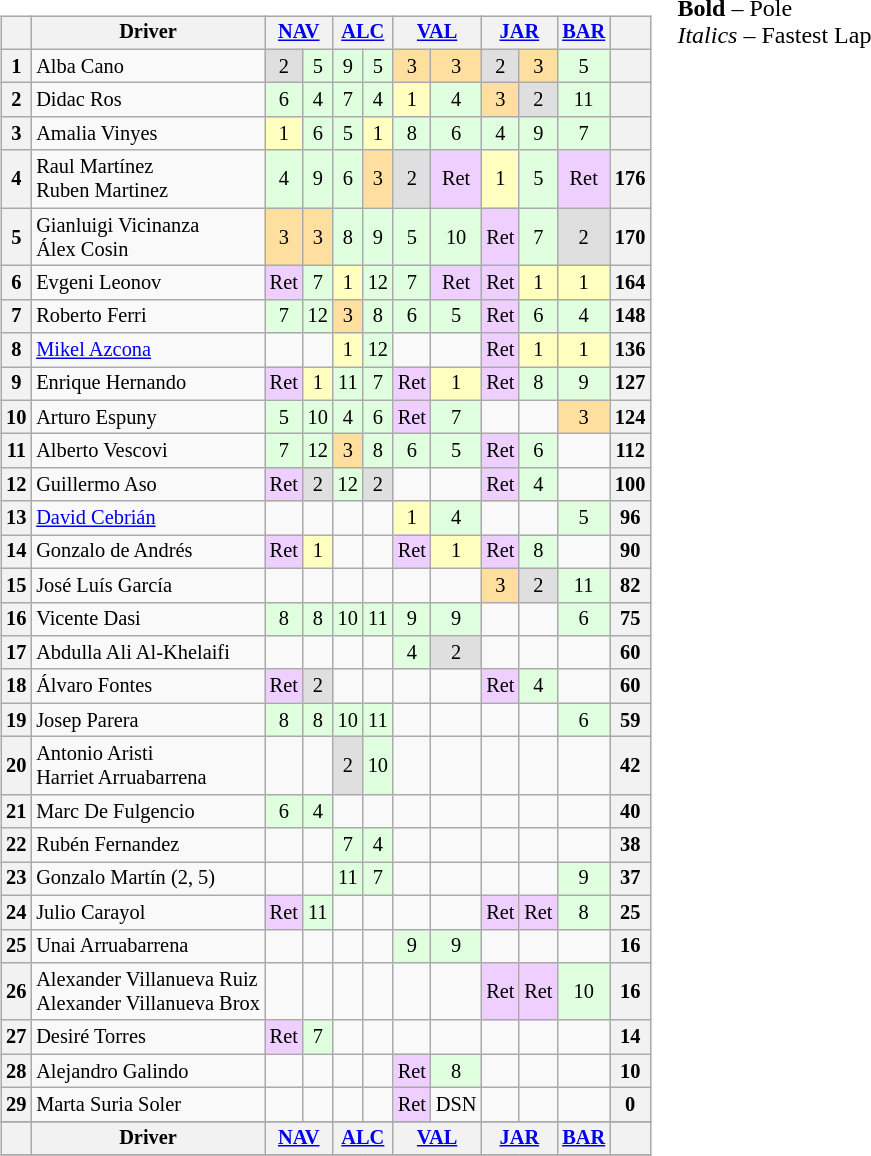<table>
<tr>
<td valign="top"><br><table align=left| class="wikitable" style="font-size: 85%; text-align: center;">
<tr valign="top">
<th valign=middle></th>
<th valign=middle>Driver</th>
<th colspan=2><a href='#'>NAV</a></th>
<th colspan=2><a href='#'>ALC</a></th>
<th colspan=2><a href='#'>VAL</a></th>
<th colspan=2><a href='#'>JAR</a></th>
<th><a href='#'>BAR</a></th>
<th valign=middle>  </th>
</tr>
<tr>
<th>1</th>
<td align=left> Alba Cano</td>
<td style="background:#DFDFDF;">2</td>
<td style="background:#DFFFDF;">5</td>
<td style="background:#DFFFDF;">9</td>
<td style="background:#DFFFDF;">5</td>
<td style="background:#FFDF9F;">3</td>
<td style="background:#FFDF9F;">3</td>
<td style="background:#DFDFDF;">2</td>
<td style="background:#FFDF9F;">3</td>
<td style="background:#DFFFDF;">5</td>
<th></th>
</tr>
<tr>
<th>2</th>
<td align=left> Didac Ros</td>
<td style="background:#DFFFDF;">6</td>
<td style="background:#DFFFDF;">4</td>
<td style="background:#DFFFDF;">7</td>
<td style="background:#DFFFDF;">4</td>
<td style="background:#FFFFBF;">1</td>
<td style="background:#DFFFDF;">4</td>
<td style="background:#FFDF9F;">3</td>
<td style="background:#DFDFDF;">2</td>
<td style="background:#DFFFDF;">11</td>
<th></th>
</tr>
<tr>
<th>3</th>
<td align=left> Amalia Vinyes</td>
<td style="background:#FFFFBF;">1</td>
<td style="background:#DFFFDF;">6</td>
<td style="background:#DFFFDF;">5</td>
<td style="background:#FFFFBF;">1</td>
<td style="background:#DFFFDF;">8</td>
<td style="background:#DFFFDF;">6</td>
<td style="background:#DFFFDF;">4</td>
<td style="background:#DFFFDF;">9</td>
<td style="background:#DFFFDF;">7</td>
<th></th>
</tr>
<tr>
<th>4</th>
<td align=left> Raul Martínez <br> Ruben Martinez</td>
<td style="background:#DFFFDF;">4</td>
<td style="background:#DFFFDF;">9</td>
<td style="background:#DFFFDF;">6</td>
<td style="background:#FFDF9F;">3</td>
<td style="background:#DFDFDF;">2</td>
<td style="background:#EFCFFF;">Ret</td>
<td style="background:#FFFFBF;">1</td>
<td style="background:#DFFFDF;">5</td>
<td style="background:#EFCFFF;">Ret</td>
<th>176</th>
</tr>
<tr>
<th>5</th>
<td align=left> Gianluigi Vicinanza<br> Álex Cosin</td>
<td style="background:#FFDF9F;">3</td>
<td style="background:#FFDF9F;">3</td>
<td style="background:#DFFFDF;">8</td>
<td style="background:#DFFFDF;">9</td>
<td style="background:#DFFFDF;">5</td>
<td style="background:#DFFFDF;">10</td>
<td style="background:#EFCFFF;">Ret</td>
<td style="background:#DFFFDF;">7</td>
<td style="background:#DFDFDF;">2</td>
<th>170</th>
</tr>
<tr>
<th>6</th>
<td align=left> Evgeni Leonov</td>
<td style="background:#EFCFFF;">Ret</td>
<td style="background:#DFFFDF;">7</td>
<td style="background:#FFFFBF;">1</td>
<td style="background:#DFFFDF;">12</td>
<td style="background:#DFFFDF;">7</td>
<td style="background:#EFCFFF;">Ret</td>
<td style="background:#EFCFFF;">Ret</td>
<td style="background:#FFFFBF;">1</td>
<td style="background:#FFFFBF;">1</td>
<th>164</th>
</tr>
<tr>
<th>7</th>
<td align=left> Roberto Ferri</td>
<td style="background:#DFFFDF;">7</td>
<td style="background:#DFFFDF;">12</td>
<td style="background:#FFDF9F;">3</td>
<td style="background:#DFFFDF;">8</td>
<td style="background:#DFFFDF;">6</td>
<td style="background:#DFFFDF;">5</td>
<td style="background:#EFCFFF;">Ret</td>
<td style="background:#DFFFDF;">6</td>
<td style="background:#DFFFDF;">4</td>
<th>148</th>
</tr>
<tr>
<th>8</th>
<td align=left> <a href='#'>Mikel Azcona</a></td>
<td></td>
<td></td>
<td style="background:#FFFFBF;">1</td>
<td style="background:#DFFFDF;">12</td>
<td></td>
<td></td>
<td style="background:#EFCFFF;">Ret</td>
<td style="background:#FFFFBF;">1</td>
<td style="background:#FFFFBF;">1</td>
<th>136</th>
</tr>
<tr>
<th>9</th>
<td align=left> Enrique Hernando</td>
<td style="background:#EFCFFF;">Ret</td>
<td style="background:#FFFFBF;">1</td>
<td style="background:#DFFFDF;">11</td>
<td style="background:#DFFFDF;">7</td>
<td style="background:#EFCFFF;">Ret</td>
<td style="background:#FFFFBF;">1</td>
<td style="background:#EFCFFF;">Ret</td>
<td style="background:#DFFFDF;">8</td>
<td style="background:#DFFFDF;">9</td>
<th>127</th>
</tr>
<tr>
<th>10</th>
<td align=left> Arturo Espuny</td>
<td style="background:#DFFFDF;">5</td>
<td style="background:#DFFFDF;">10</td>
<td style="background:#DFFFDF;">4</td>
<td style="background:#DFFFDF;">6</td>
<td style="background:#EFCFFF;">Ret</td>
<td style="background:#DFFFDF;">7</td>
<td></td>
<td></td>
<td style="background:#FFDF9F;">3</td>
<th>124</th>
</tr>
<tr>
<th>11</th>
<td align=left>  Alberto Vescovi</td>
<td style="background:#DFFFDF;">7</td>
<td style="background:#DFFFDF;">12</td>
<td style="background:#FFDF9F;">3</td>
<td style="background:#DFFFDF;">8</td>
<td style="background:#DFFFDF;">6</td>
<td style="background:#DFFFDF;">5</td>
<td style="background:#EFCFFF;">Ret</td>
<td style="background:#DFFFDF;">6</td>
<td></td>
<th>112</th>
</tr>
<tr>
<th>12</th>
<td align=left>  Guillermo Aso</td>
<td style="background:#EFCFFF;">Ret</td>
<td style="background:#DFDFDF;">2</td>
<td style="background:#DFFFDF;">12</td>
<td style="background:#DFDFDF;">2</td>
<td></td>
<td></td>
<td style="background:#EFCFFF;">Ret</td>
<td style="background:#DFFFDF;">4</td>
<td></td>
<th>100</th>
</tr>
<tr>
<th>13</th>
<td align=left>  <a href='#'>David Cebrián</a></td>
<td></td>
<td></td>
<td></td>
<td></td>
<td style="background:#FFFFBF;">1</td>
<td style="background:#DFFFDF;">4</td>
<td></td>
<td></td>
<td style="background:#DFFFDF;">5</td>
<th>96</th>
</tr>
<tr>
<th>14</th>
<td align=left>  Gonzalo de Andrés</td>
<td style="background:#EFCFFF;">Ret</td>
<td style="background:#FFFFBF;">1</td>
<td></td>
<td></td>
<td style="background:#EFCFFF;">Ret</td>
<td style="background:#FFFFBF;">1</td>
<td style="background:#EFCFFF;">Ret</td>
<td style="background:#DFFFDF;">8</td>
<td></td>
<th>90</th>
</tr>
<tr>
<th>15</th>
<td align=left> José Luís García</td>
<td></td>
<td></td>
<td></td>
<td></td>
<td></td>
<td></td>
<td style="background:#FFDF9F;">3</td>
<td style="background:#DFDFDF;">2</td>
<td style="background:#DFFFDF;">11</td>
<th>82</th>
</tr>
<tr>
<th>16</th>
<td align=left> Vicente Dasi</td>
<td style="background:#DFFFDF;">8</td>
<td style="background:#DFFFDF;">8</td>
<td style="background:#DFFFDF;">10</td>
<td style="background:#DFFFDF;">11</td>
<td style="background:#DFFFDF;">9</td>
<td style="background:#DFFFDF;">9</td>
<td></td>
<td></td>
<td style="background:#DFFFDF;">6</td>
<th>75</th>
</tr>
<tr>
<th>17</th>
<td align=left> Abdulla Ali Al-Khelaifi</td>
<td></td>
<td></td>
<td></td>
<td></td>
<td style="background:#DFFFDF;">4</td>
<td style="background:#DFDFDF;">2</td>
<td></td>
<td></td>
<td></td>
<th>60</th>
</tr>
<tr>
<th>18</th>
<td align=left> Álvaro Fontes</td>
<td style="background:#EFCFFF;">Ret</td>
<td style="background:#DFDFDF;">2</td>
<td></td>
<td></td>
<td></td>
<td></td>
<td style="background:#EFCFFF;">Ret</td>
<td style="background:#DFFFDF;">4</td>
<td></td>
<th>60</th>
</tr>
<tr>
<th>19</th>
<td align=left> Josep Parera</td>
<td style="background:#DFFFDF;">8</td>
<td style="background:#DFFFDF;">8</td>
<td style="background:#DFFFDF;">10</td>
<td style="background:#DFFFDF;">11</td>
<td></td>
<td></td>
<td></td>
<td></td>
<td style="background:#DFFFDF;">6</td>
<th>59</th>
</tr>
<tr>
<th>20</th>
<td align=left> Antonio Aristi <br> Harriet Arruabarrena</td>
<td></td>
<td></td>
<td style="background:#DFDFDF;">2</td>
<td style="background:#DFFFDF;">10</td>
<td></td>
<td></td>
<td></td>
<td></td>
<td></td>
<th>42</th>
</tr>
<tr>
<th>21</th>
<td align=left> Marc De Fulgencio</td>
<td style="background:#DFFFDF;">6</td>
<td style="background:#DFFFDF;">4</td>
<td></td>
<td></td>
<td></td>
<td></td>
<td></td>
<td></td>
<td></td>
<th>40</th>
</tr>
<tr>
<th>22</th>
<td align=left> Rubén Fernandez</td>
<td></td>
<td></td>
<td style="background:#DFFFDF;">7</td>
<td style="background:#DFFFDF;">4</td>
<td></td>
<td></td>
<td></td>
<td></td>
<td></td>
<th>38</th>
</tr>
<tr>
<th>23</th>
<td align=left> Gonzalo Martín (2, 5)</td>
<td></td>
<td></td>
<td style="background:#DFFFDF;">11</td>
<td style="background:#DFFFDF;">7</td>
<td></td>
<td></td>
<td></td>
<td></td>
<td style="background:#DFFFDF;">9</td>
<th>37</th>
</tr>
<tr>
<th>24</th>
<td align=left> Julio Carayol</td>
<td style="background:#EFCFFF;">Ret</td>
<td style="background:#DFFFDF;">11</td>
<td></td>
<td></td>
<td></td>
<td></td>
<td style="background:#EFCFFF;">Ret</td>
<td style="background:#EFCFFF;">Ret</td>
<td style="background:#DFFFDF;">8</td>
<th>25</th>
</tr>
<tr>
<th>25</th>
<td align=left> Unai Arruabarrena</td>
<td></td>
<td></td>
<td></td>
<td></td>
<td style="background:#DFFFDF;">9</td>
<td style="background:#DFFFDF;">9</td>
<td></td>
<td></td>
<td></td>
<th>16</th>
</tr>
<tr>
<th>26</th>
<td align=left> Alexander Villanueva Ruiz<br> Alexander Villanueva Brox</td>
<td></td>
<td></td>
<td></td>
<td></td>
<td></td>
<td></td>
<td style="background:#EFCFFF;">Ret</td>
<td style="background:#EFCFFF;">Ret</td>
<td style="background:#DFFFDF;">10</td>
<th>16</th>
</tr>
<tr>
<th>27</th>
<td align=left> Desiré Torres</td>
<td style="background:#EFCFFF;">Ret</td>
<td style="background:#DFFFDF;">7</td>
<td></td>
<td></td>
<td></td>
<td></td>
<td></td>
<td></td>
<td></td>
<th>14</th>
</tr>
<tr>
<th>28</th>
<td align=left> Alejandro Galindo</td>
<td></td>
<td></td>
<td></td>
<td></td>
<td style="background:#EFCFFF;">Ret</td>
<td style="background:#DFFFDF;">8</td>
<td></td>
<td></td>
<td></td>
<th>10</th>
</tr>
<tr>
<th>29</th>
<td align=left> Marta Suria Soler</td>
<td></td>
<td></td>
<td></td>
<td></td>
<td style="background:#EFCFFF;">Ret</td>
<td>DSN</td>
<td></td>
<td></td>
<td></td>
<th>0</th>
</tr>
<tr>
</tr>
<tr valign="top">
<th valign=middle></th>
<th valign=middle>Driver</th>
<th colspan=2><a href='#'>NAV</a></th>
<th colspan=2><a href='#'>ALC</a></th>
<th colspan=2><a href='#'>VAL</a></th>
<th colspan=2><a href='#'>JAR</a></th>
<th><a href='#'>BAR</a></th>
<th valign=middle>  </th>
</tr>
<tr>
</tr>
</table>
</td>
<td valign="top"><br>
<span><strong>Bold</strong> – Pole<br>
<em>Italics</em> – Fastest Lap</span></td>
</tr>
</table>
